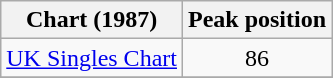<table class="wikitable">
<tr>
<th>Chart (1987)</th>
<th>Peak position</th>
</tr>
<tr>
<td><a href='#'>UK Singles Chart</a></td>
<td align="center">86</td>
</tr>
<tr>
</tr>
</table>
